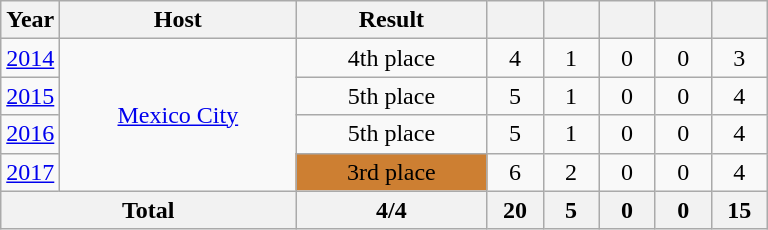<table class="wikitable" style="text-align:center">
<tr>
<th width=30>Year</th>
<th width=150>Host</th>
<th width=120>Result</th>
<th width=30></th>
<th width=30></th>
<th width=30></th>
<th width=30></th>
<th width=30></th>
</tr>
<tr>
<td><a href='#'>2014</a></td>
<td rowspan=4> <a href='#'>Mexico City</a></td>
<td>4th place</td>
<td>4</td>
<td>1</td>
<td>0</td>
<td>0</td>
<td>3</td>
</tr>
<tr>
<td><a href='#'>2015</a></td>
<td>5th place</td>
<td>5</td>
<td>1</td>
<td>0</td>
<td>0</td>
<td>4</td>
</tr>
<tr>
<td><a href='#'>2016</a></td>
<td>5th place</td>
<td>5</td>
<td>1</td>
<td>0</td>
<td>0</td>
<td>4</td>
</tr>
<tr>
<td><a href='#'>2017</a></td>
<td bgcolor="#cd7f32"> 3rd place</td>
<td>6</td>
<td>2</td>
<td>0</td>
<td>0</td>
<td>4</td>
</tr>
<tr>
<th colspan=2>Total</th>
<th>4/4</th>
<th>20</th>
<th>5</th>
<th>0</th>
<th>0</th>
<th>15</th>
</tr>
</table>
